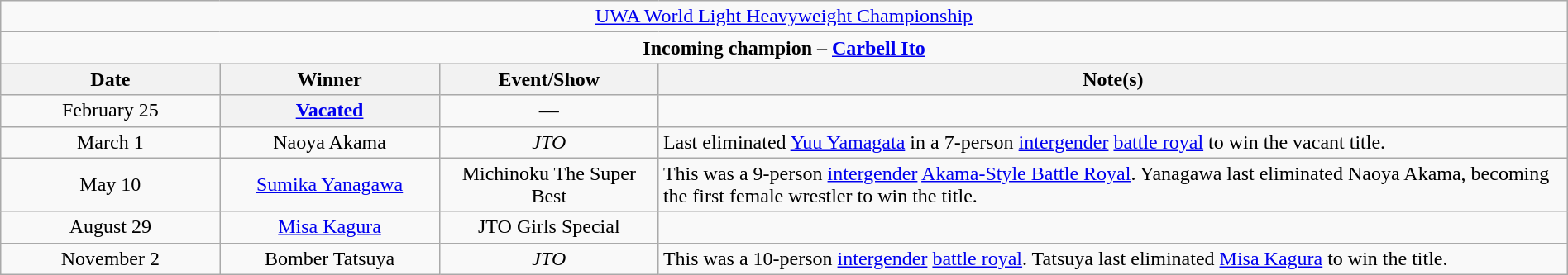<table class="wikitable" style="text-align:center; width:100%;">
<tr>
<td colspan="4" style="text-align: center;"><a href='#'>UWA World Light Heavyweight Championship</a></td>
</tr>
<tr>
<td colspan="4" style="text-align: center;"><strong>Incoming champion – <a href='#'>Carbell Ito</a></strong></td>
</tr>
<tr>
<th width=14%>Date</th>
<th width=14%>Winner</th>
<th width=14%>Event/Show</th>
<th width=58%>Note(s)</th>
</tr>
<tr>
<td>February 25</td>
<th><a href='#'>Vacated</a></th>
<td>—</td>
<td align=left></td>
</tr>
<tr>
<td>March 1</td>
<td>Naoya Akama</td>
<td><em>JTO</em></td>
<td align=left>Last eliminated <a href='#'>Yuu Yamagata</a> in a 7-person <a href='#'>intergender</a> <a href='#'>battle royal</a> to win the vacant title.</td>
</tr>
<tr>
<td>May 10</td>
<td><a href='#'>Sumika Yanagawa</a></td>
<td>Michinoku The Super Best</td>
<td align=left>This was a 9-person <a href='#'>intergender</a> <a href='#'>Akama-Style Battle Royal</a>. Yanagawa last eliminated Naoya Akama, becoming the first female wrestler to win the title.</td>
</tr>
<tr>
<td>August 29</td>
<td><a href='#'>Misa Kagura</a></td>
<td>JTO Girls Special</td>
<td></td>
</tr>
<tr>
<td>November 2</td>
<td>Bomber Tatsuya</td>
<td><em>JTO</em></td>
<td align=left>This was a 10-person <a href='#'>intergender</a> <a href='#'>battle royal</a>. Tatsuya last eliminated <a href='#'>Misa Kagura</a> to win the title.</td>
</tr>
</table>
